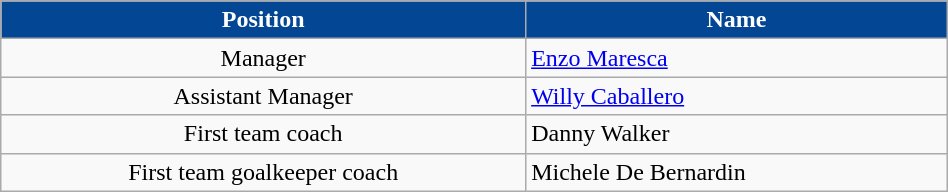<table class="wikitable" style="text-align:center;width:50%;">
<tr>
<th style=background:#034694;color:#FFFFFF>Position</th>
<th style=background:#034694;color:#FFFFFF>Name</th>
</tr>
<tr>
<td>Manager</td>
<td align=left> <a href='#'>Enzo Maresca</a></td>
</tr>
<tr>
<td>Assistant Manager</td>
<td align=left> <a href='#'>Willy Caballero</a></td>
</tr>
<tr>
<td>First team coach</td>
<td align=left> Danny Walker</td>
</tr>
<tr>
<td>First team goalkeeper coach</td>
<td align=left> Michele De Bernardin</td>
</tr>
</table>
